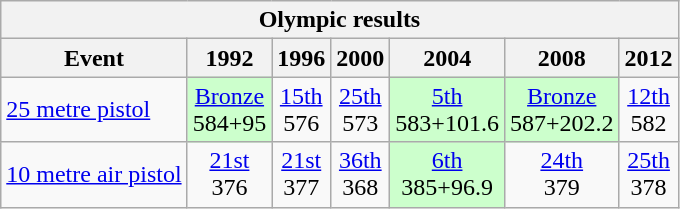<table class="wikitable" style="text-align: center">
<tr>
<th colspan=7>Olympic results</th>
</tr>
<tr>
<th>Event</th>
<th>1992</th>
<th>1996</th>
<th>2000</th>
<th>2004</th>
<th>2008</th>
<th>2012</th>
</tr>
<tr>
<td align=left><a href='#'>25 metre pistol</a></td>
<td style="background: #ccffcc"> <a href='#'>Bronze</a><br>584+95</td>
<td><a href='#'>15th</a><br>576</td>
<td><a href='#'>25th</a><br>573</td>
<td style="background: #ccffcc"><a href='#'>5th</a><br>583+101.6</td>
<td style="background: #ccffcc"> <a href='#'>Bronze</a><br>587+202.2</td>
<td><a href='#'>12th</a><br>582</td>
</tr>
<tr>
<td align=left><a href='#'>10 metre air pistol</a></td>
<td><a href='#'>21st</a><br>376</td>
<td><a href='#'>21st</a><br>377</td>
<td><a href='#'>36th</a><br>368</td>
<td style="background: #ccffcc"><a href='#'>6th</a><br>385+96.9</td>
<td><a href='#'>24th</a><br>379</td>
<td><a href='#'>25th</a><br>378</td>
</tr>
</table>
